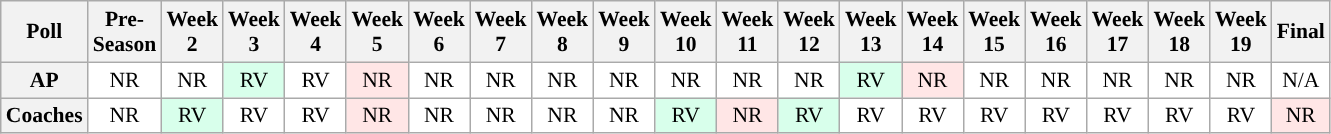<table class="wikitable" style="white-space:nowrap;font-size:90%">
<tr>
<th>Poll</th>
<th>Pre-<br>Season</th>
<th>Week<br>2</th>
<th>Week<br>3</th>
<th>Week<br>4</th>
<th>Week<br>5</th>
<th>Week<br>6</th>
<th>Week<br>7</th>
<th>Week<br>8</th>
<th>Week<br>9</th>
<th>Week<br>10</th>
<th>Week<br>11</th>
<th>Week<br>12</th>
<th>Week<br>13</th>
<th>Week<br>14</th>
<th>Week<br>15</th>
<th>Week<br>16</th>
<th>Week<br>17</th>
<th>Week<br>18</th>
<th>Week<br>19</th>
<th>Final</th>
</tr>
<tr style="text-align:center;">
<th>AP</th>
<td style="background:#FFF;">NR</td>
<td style="background:#FFF;">NR</td>
<td style="background:#D8FFEB;">RV</td>
<td style="background:#FFF;">RV</td>
<td style="background:#FFE6E6;">NR</td>
<td style="background:#FFF;">NR</td>
<td style="background:#FFF;">NR</td>
<td style="background:#FFF;">NR</td>
<td style="background:#FFF;">NR</td>
<td style="background:#FFF;">NR</td>
<td style="background:#FFF;">NR</td>
<td style="background:#FFF;">NR</td>
<td style="background:#D8FFEB;">RV</td>
<td style="background:#FFE6E6;">NR</td>
<td style="background:#FFF;">NR</td>
<td style="background:#FFF;">NR</td>
<td style="background:#FFF;">NR</td>
<td style="background:#FFF;">NR</td>
<td style="background:#FFF;">NR</td>
<td style="background:#FFF;">N/A</td>
</tr>
<tr style="text-align:center;">
<th>Coaches</th>
<td style="background:#FFF;">NR</td>
<td style="background:#D8FFEB;">RV</td>
<td style="background:#FFF;">RV</td>
<td style="background:#FFF;">RV</td>
<td style="background:#FFE6E6;">NR</td>
<td style="background:#FFF;">NR</td>
<td style="background:#FFF;">NR</td>
<td style="background:#FFF;">NR</td>
<td style="background:#FFF;">NR</td>
<td style="background:#D8FFEB;">RV</td>
<td style="background:#FFE6E6;">NR</td>
<td style="background:#D8FFEB;">RV</td>
<td style="background:#FFF;">RV</td>
<td style="background:#FFF;">RV</td>
<td style="background:#FFF;">RV</td>
<td style="background:#FFF;">RV</td>
<td style="background:#FFF;">RV</td>
<td style="background:#FFF;">RV</td>
<td style="background:#FFF;">RV</td>
<td style="background:#FFE6E6;">NR</td>
</tr>
</table>
